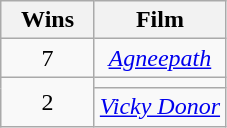<table class="wikitable" rowspan="2" style="text-align:center;">
<tr>
<th scope="col" style="width:55px;">Wins</th>
<th scope="col" style="text-align:center;">Film</th>
</tr>
<tr>
<td>7</td>
<td><em><a href='#'>Agneepath</a></em></td>
</tr>
<tr>
<td rowspan="2">2</td>
<td><em></em></td>
</tr>
<tr>
<td><em><a href='#'>Vicky Donor</a></em></td>
</tr>
</table>
